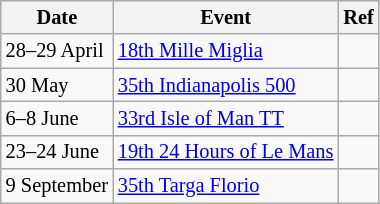<table class="wikitable" style="font-size: 85%">
<tr>
<th>Date</th>
<th>Event</th>
<th>Ref</th>
</tr>
<tr>
<td>28–29 April</td>
<td><a href='#'>18th Mille Miglia</a></td>
<td></td>
</tr>
<tr>
<td>30 May</td>
<td><a href='#'>35th Indianapolis 500</a></td>
<td></td>
</tr>
<tr>
<td>6–8 June</td>
<td><a href='#'>33rd Isle of Man TT</a></td>
<td></td>
</tr>
<tr>
<td>23–24 June</td>
<td><a href='#'>19th 24 Hours of Le Mans</a></td>
<td></td>
</tr>
<tr>
<td>9 September</td>
<td><a href='#'>35th Targa Florio</a></td>
<td></td>
</tr>
</table>
